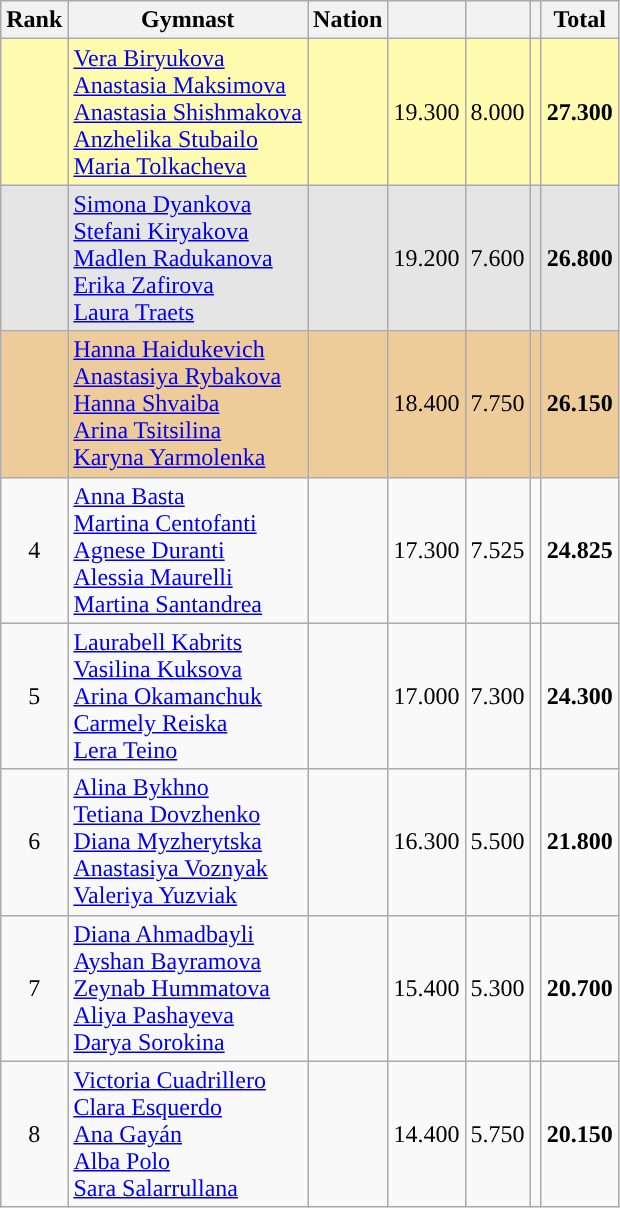<table class="wikitable sortable" style="text-align:center">
<tr>
<th>Rank</th>
<th>Gymnast</th>
<th>Nation</th>
<th><small></small></th>
<th><small></small></th>
<th><small></small></th>
<th>Total</th>
</tr>
<tr bgcolor=fffcaf>
<td></td>
<td align=left><a href='#'>Vera Biryukova</a><br><a href='#'>Anastasia Maksimova</a><br><a href='#'>Anastasia Shishmakova</a><br><a href='#'>Anzhelika Stubailo</a><br><a href='#'>Maria Tolkacheva</a></td>
<td align=left></td>
<td>19.300</td>
<td>8.000</td>
<td></td>
<td><strong>27.300</strong></td>
</tr>
<tr bgcolor=e5e5e5>
<td></td>
<td align=left><a href='#'>Simona Dyankova</a><br><a href='#'>Stefani Kiryakova</a><br><a href='#'>Madlen Radukanova</a><br><a href='#'>Erika Zafirova</a><br><a href='#'>Laura Traets</a></td>
<td></td>
<td>19.200</td>
<td>7.600</td>
<td></td>
<td><strong>26.800</strong></td>
</tr>
<tr bgcolor=eecc99>
<td></td>
<td align=left><a href='#'>Hanna Haidukevich</a><br><a href='#'>Anastasiya Rybakova</a><br><a href='#'>Hanna Shvaiba</a><br><a href='#'>Arina Tsitsilina</a><br><a href='#'>Karyna Yarmolenka</a></td>
<td align=left></td>
<td>18.400</td>
<td>7.750</td>
<td></td>
<td><strong>26.150</strong></td>
</tr>
<tr>
<td>4</td>
<td align=left><a href='#'>Anna Basta</a><br><a href='#'>Martina Centofanti</a><br><a href='#'>Agnese Duranti</a><br><a href='#'>Alessia Maurelli</a><br><a href='#'>Martina Santandrea</a></td>
<td align=left></td>
<td>17.300</td>
<td>7.525</td>
<td></td>
<td><strong>24.825</strong></td>
</tr>
<tr>
<td>5</td>
<td align="left"><a href='#'>Laurabell Kabrits</a><br><a href='#'>Vasilina Kuksova</a><br><a href='#'>Arina Okamanchuk</a><br><a href='#'>Carmely Reiska</a><br><a href='#'>Lera Teino</a></td>
<td align=left></td>
<td>17.000</td>
<td>7.300</td>
<td></td>
<td><strong>24.300</strong></td>
</tr>
<tr>
<td>6</td>
<td align="left"><a href='#'>Alina Bykhno</a><br><a href='#'>Tetiana Dovzhenko</a><br><a href='#'>Diana Myzherytska</a><br><a href='#'>Anastasiya Voznyak</a><br><a href='#'>Valeriya Yuzviak</a></td>
<td align=left></td>
<td>16.300</td>
<td>5.500</td>
<td></td>
<td><strong>21.800</strong></td>
</tr>
<tr>
<td>7</td>
<td align="left"><a href='#'>Diana Ahmadbayli</a><br><a href='#'>Ayshan Bayramova</a><br><a href='#'>Zeynab Hummatova</a><br><a href='#'>Aliya Pashayeva</a><br><a href='#'>Darya Sorokina</a></td>
<td align=left></td>
<td>15.400</td>
<td>5.300</td>
<td></td>
<td><strong>20.700</strong></td>
</tr>
<tr>
<td>8</td>
<td align=left><a href='#'>Victoria Cuadrillero</a><br><a href='#'>Clara Esquerdo</a><br><a href='#'>Ana Gayán</a><br><a href='#'>Alba Polo</a><br><a href='#'>Sara Salarrullana</a></td>
<td align=left></td>
<td>14.400</td>
<td>5.750</td>
<td></td>
<td><strong>20.150</strong></td>
</tr>
</table>
